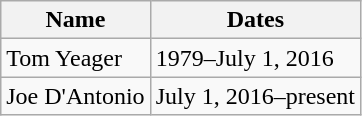<table class="wikitable">
<tr>
<th>Name</th>
<th>Dates</th>
</tr>
<tr>
<td>Tom Yeager</td>
<td>1979–July 1, 2016</td>
</tr>
<tr>
<td>Joe D'Antonio</td>
<td>July 1, 2016–present</td>
</tr>
</table>
